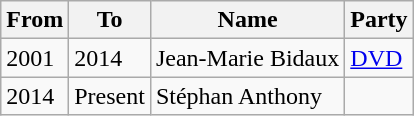<table class="wikitable">
<tr>
<th>From</th>
<th>To</th>
<th>Name</th>
<th>Party</th>
</tr>
<tr>
<td>2001</td>
<td>2014</td>
<td>Jean-Marie Bidaux</td>
<td><a href='#'>DVD</a></td>
</tr>
<tr>
<td>2014</td>
<td>Present</td>
<td>Stéphan Anthony</td>
<td></td>
</tr>
</table>
